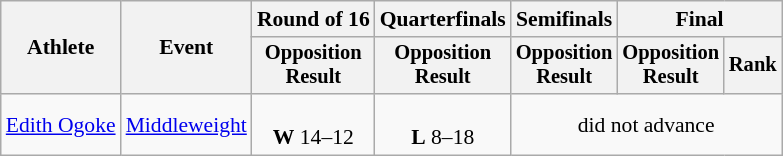<table class="wikitable" style="font-size:90%">
<tr>
<th rowspan=2>Athlete</th>
<th rowspan=2>Event</th>
<th>Round of 16</th>
<th>Quarterfinals</th>
<th>Semifinals</th>
<th colspan=2>Final</th>
</tr>
<tr style="font-size:95%">
<th>Opposition<br>Result</th>
<th>Opposition<br>Result</th>
<th>Opposition<br>Result</th>
<th>Opposition<br>Result</th>
<th>Rank</th>
</tr>
<tr align=center>
<td align=left><a href='#'>Edith Ogoke</a></td>
<td align=left><a href='#'>Middleweight</a></td>
<td><br><strong>W</strong> 14–12</td>
<td><br><strong>L</strong> 8–18</td>
<td colspan=3>did not advance</td>
</tr>
</table>
